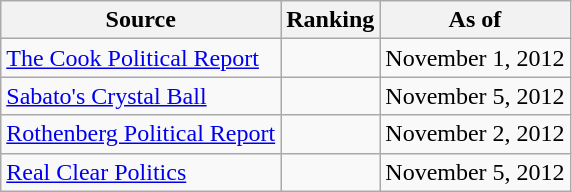<table class="wikitable" style="text-align:center">
<tr>
<th>Source</th>
<th>Ranking</th>
<th>As of</th>
</tr>
<tr>
<td align=left><a href='#'>The Cook Political Report</a></td>
<td></td>
<td>November 1, 2012</td>
</tr>
<tr>
<td align=left><a href='#'>Sabato's Crystal Ball</a></td>
<td></td>
<td>November 5, 2012</td>
</tr>
<tr>
<td align=left><a href='#'>Rothenberg Political Report</a></td>
<td></td>
<td>November 2, 2012</td>
</tr>
<tr>
<td align=left><a href='#'>Real Clear Politics</a></td>
<td></td>
<td>November 5, 2012</td>
</tr>
</table>
